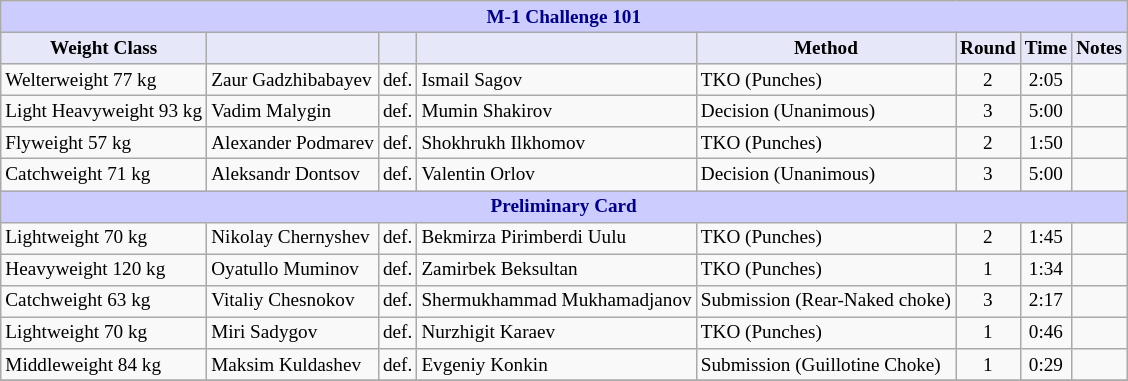<table class="wikitable" style="font-size: 80%;">
<tr>
<th colspan="8" style="background-color: #ccf; color: #000080; text-align: center;"><strong>M-1 Challenge 101</strong></th>
</tr>
<tr>
<th colspan="1" style="background-color: #E6E8FA; color: #000000; text-align: center;">Weight Class</th>
<th colspan="1" style="background-color: #E6E8FA; color: #000000; text-align: center;"></th>
<th colspan="1" style="background-color: #E6E8FA; color: #000000; text-align: center;"></th>
<th colspan="1" style="background-color: #E6E8FA; color: #000000; text-align: center;"></th>
<th colspan="1" style="background-color: #E6E8FA; color: #000000; text-align: center;">Method</th>
<th colspan="1" style="background-color: #E6E8FA; color: #000000; text-align: center;">Round</th>
<th colspan="1" style="background-color: #E6E8FA; color: #000000; text-align: center;">Time</th>
<th colspan="1" style="background-color: #E6E8FA; color: #000000; text-align: center;">Notes</th>
</tr>
<tr>
<td>Welterweight 77 kg</td>
<td> Zaur Gadzhibabayev</td>
<td>def.</td>
<td> Ismail Sagov</td>
<td>TKO (Punches)</td>
<td align=center>2</td>
<td align=center>2:05</td>
<td></td>
</tr>
<tr>
<td>Light Heavyweight 93 kg</td>
<td> Vadim Malygin</td>
<td>def.</td>
<td> Mumin Shakirov</td>
<td>Decision (Unanimous)</td>
<td align=center>3</td>
<td align=center>5:00</td>
<td></td>
</tr>
<tr>
<td>Flyweight 57 kg</td>
<td> Alexander Podmarev</td>
<td>def.</td>
<td> Shokhrukh Ilkhomov</td>
<td>TKO (Punches)</td>
<td align=center>2</td>
<td align=center>1:50</td>
<td></td>
</tr>
<tr>
<td>Catchweight 71 kg</td>
<td> Aleksandr Dontsov</td>
<td>def.</td>
<td> Valentin Orlov</td>
<td>Decision (Unanimous)</td>
<td align=center>3</td>
<td align=center>5:00</td>
<td></td>
</tr>
<tr>
<th colspan="8" style="background-color: #ccf; color: #000080; text-align: center;"><strong>Preliminary Card</strong></th>
</tr>
<tr>
<td>Lightweight 70 kg</td>
<td> Nikolay Chernyshev</td>
<td>def.</td>
<td> Bekmirza Pirimberdi Uulu</td>
<td>TKO (Punches)</td>
<td align=center>2</td>
<td align=center>1:45</td>
<td></td>
</tr>
<tr>
<td>Heavyweight 120 kg</td>
<td> Oyatullo Muminov</td>
<td>def.</td>
<td> Zamirbek Beksultan</td>
<td>TKO (Punches)</td>
<td align=center>1</td>
<td align=center>1:34</td>
<td></td>
</tr>
<tr>
<td>Catchweight 63 kg</td>
<td> Vitaliy Chesnokov</td>
<td>def.</td>
<td> Shermukhammad Mukhamadjanov</td>
<td>Submission (Rear-Naked choke)</td>
<td align=center>3</td>
<td align=center>2:17</td>
<td></td>
</tr>
<tr>
<td>Lightweight 70 kg</td>
<td> Miri Sadygov</td>
<td>def.</td>
<td> Nurzhigit Karaev</td>
<td>TKO (Punches)</td>
<td align=center>1</td>
<td align=center>0:46</td>
<td></td>
</tr>
<tr>
<td>Middleweight 84 kg</td>
<td> Maksim Kuldashev</td>
<td>def.</td>
<td> Evgeniy Konkin</td>
<td>Submission (Guillotine Choke)</td>
<td align=center>1</td>
<td align=center>0:29</td>
<td></td>
</tr>
<tr>
</tr>
</table>
